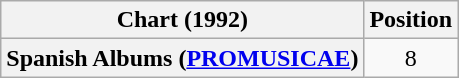<table class="wikitable sortable plainrowheaders" style="text-align:center;">
<tr>
<th scope="column">Chart (1992)</th>
<th scope="column">Position</th>
</tr>
<tr>
<th scope="row">Spanish Albums (<a href='#'>PROMUSICAE</a>)</th>
<td style="text-align:center;">8</td>
</tr>
</table>
